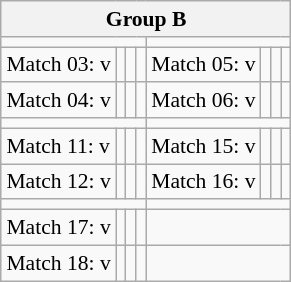<table class="wikitable" style="text-align: left; font-size: 90%; margin-left: 1em;">
<tr>
<th colspan="12">Group B</th>
</tr>
<tr>
<td colspan="4" style="text-align: center;"></td>
<td colspan="4" style="text-align: center;"></td>
</tr>
<tr>
<td>Match 03:  v </td>
<td></td>
<td></td>
<td></td>
<td>Match 05:  v </td>
<td></td>
<td></td>
<td></td>
</tr>
<tr>
<td>Match 04:  v </td>
<td></td>
<td></td>
<td></td>
<td>Match 06:  v </td>
<td></td>
<td></td>
<td></td>
</tr>
<tr>
<td colspan="4" style="text-align: center;"></td>
<td colspan="4" style="text-align: center;"></td>
</tr>
<tr>
<td>Match 11:  v </td>
<td></td>
<td></td>
<td></td>
<td>Match 15:  v </td>
<td></td>
<td></td>
<td></td>
</tr>
<tr>
<td>Match 12:  v </td>
<td></td>
<td></td>
<td></td>
<td>Match 16:  v </td>
<td></td>
<td></td>
<td></td>
</tr>
<tr>
<td colspan="4" style="text-align: center;"></td>
<td colspan="4"></td>
</tr>
<tr>
<td>Match 17:  v </td>
<td></td>
<td></td>
<td></td>
<td colspan="4"></td>
</tr>
<tr>
<td>Match 18:  v </td>
<td></td>
<td></td>
<td></td>
<td colspan="4"></td>
</tr>
</table>
